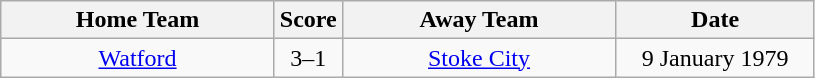<table class="wikitable" style="text-align:center;">
<tr>
<th width=175>Home Team</th>
<th width=20>Score</th>
<th width=175>Away Team</th>
<th width=125>Date</th>
</tr>
<tr>
<td><a href='#'>Watford</a></td>
<td>3–1</td>
<td><a href='#'>Stoke City</a></td>
<td>9 January 1979</td>
</tr>
</table>
